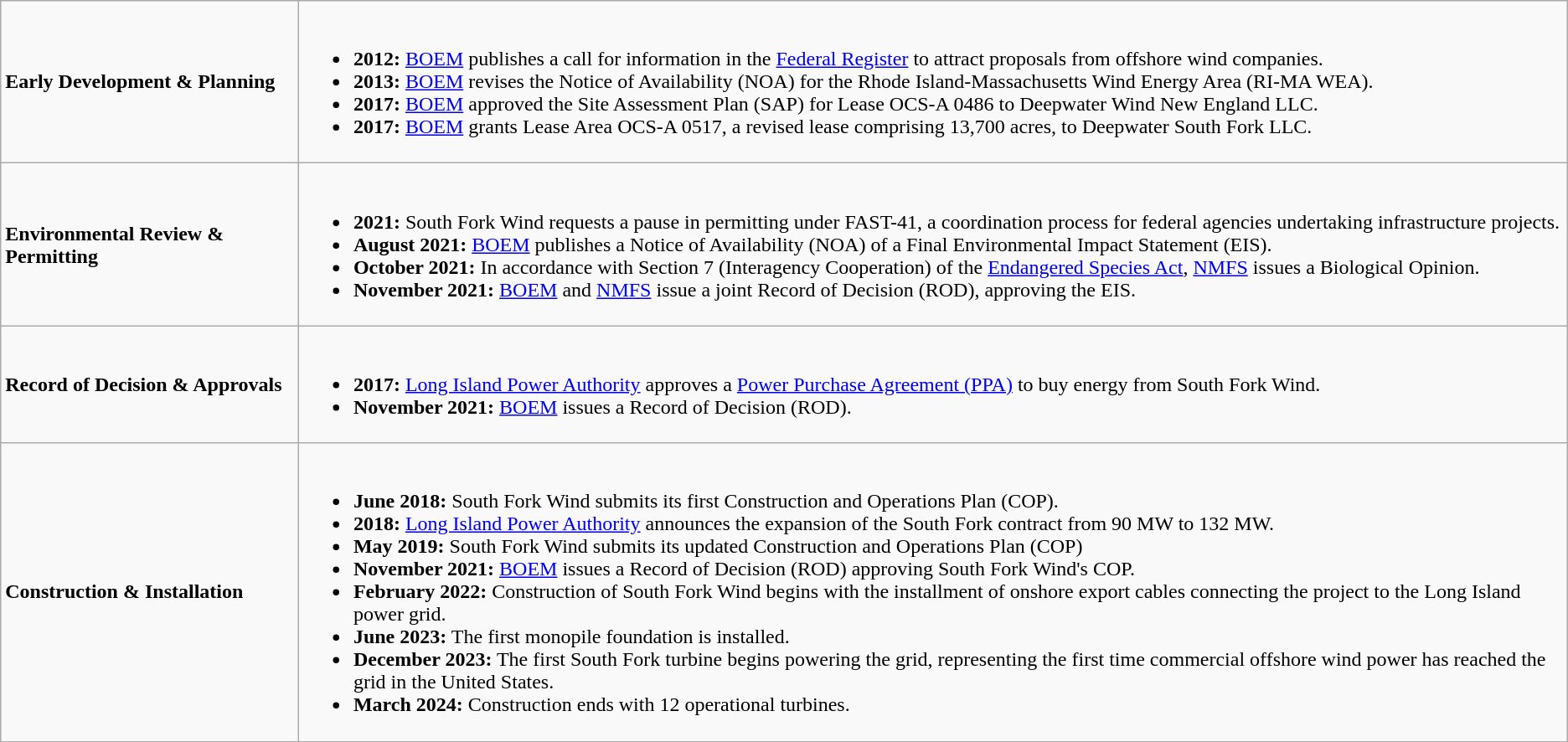<table class="wikitable">
<tr>
<td><strong>Early Development & Planning</strong></td>
<td><br><ul><li><strong>2012:</strong> <a href='#'>BOEM</a> publishes a call for information in the <a href='#'>Federal Register</a> to attract proposals from offshore wind companies.</li><li><strong>2013:</strong> <a href='#'>BOEM</a> revises the Notice of Availability (NOA) for the Rhode Island-Massachusetts Wind Energy Area (RI-MA WEA).</li><li><strong>2017:</strong> <a href='#'>BOEM</a> approved the Site Assessment Plan (SAP) for Lease OCS-A 0486 to Deepwater Wind New England LLC.</li><li><strong>2017:</strong> <a href='#'>BOEM</a> grants Lease Area OCS-A 0517, a revised lease comprising 13,700 acres, to Deepwater South Fork LLC.</li></ul></td>
</tr>
<tr>
<td><strong>Environmental Review & Permitting</strong></td>
<td><br><ul><li><strong>2021:</strong> South Fork Wind requests a pause in permitting under FAST-41, a coordination process for federal agencies undertaking infrastructure projects.</li><li><strong>August 2021:</strong> <a href='#'>BOEM</a> publishes a Notice of Availability (NOA) of a Final Environmental Impact Statement (EIS).</li><li><strong>October 2021:</strong>  In accordance with Section 7 (Interagency Cooperation) of the <a href='#'>Endangered Species Act</a>, <a href='#'>NMFS</a> issues a Biological Opinion.</li><li><strong>November 2021:</strong> <a href='#'>BOEM</a> and <a href='#'>NMFS</a> issue a joint Record of Decision (ROD), approving the EIS.</li></ul></td>
</tr>
<tr>
<td><strong>Record of Decision & Approvals</strong></td>
<td><br><ul><li><strong>2017:</strong> <a href='#'>Long Island Power Authority</a> approves a <a href='#'> Power Purchase Agreement (PPA)</a> to buy energy from South Fork Wind.</li><li><strong>November 2021:</strong> <a href='#'>BOEM</a> issues a Record of Decision (ROD). </li></ul></td>
</tr>
<tr>
<td><strong>Construction & Installation</strong></td>
<td><br><ul><li><strong>June 2018:</strong> South Fork Wind submits its first Construction and Operations Plan (COP).</li><li><strong>2018:</strong> <a href='#'>Long Island Power Authority</a> announces the expansion of the South Fork contract from 90 MW to 132 MW.</li><li><strong>May 2019:</strong> South Fork Wind submits its updated Construction and Operations Plan (COP) </li><li><strong>November 2021:</strong> <a href='#'>BOEM</a> issues a Record of Decision (ROD) approving South Fork Wind's COP.</li><li><strong>February 2022:</strong> Construction of South Fork Wind begins with the installment of onshore export cables connecting the project to the Long Island power grid.</li><li><strong>June 2023:</strong> The first monopile foundation is installed.</li><li><strong>December 2023:</strong> The first South Fork turbine begins powering the grid, representing the first time commercial offshore wind power has reached the grid in the United States.</li><li><strong>March 2024:</strong> Construction ends with 12 operational turbines.</li></ul></td>
</tr>
</table>
